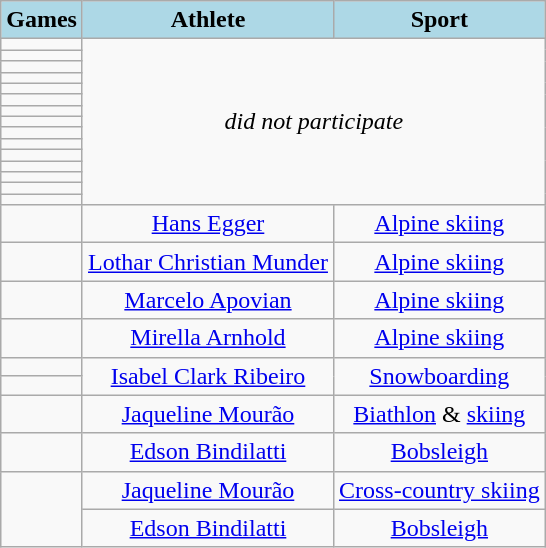<table class="wikitable" style="text-align:center">
<tr>
<th style="background-color:lightblue">Games</th>
<th style="background-color:lightblue">Athlete</th>
<th style="background-color:lightblue">Sport</th>
</tr>
<tr>
<td> </td>
<td rowspan="15"; colspan=2><em>did not participate</em></td>
</tr>
<tr>
<td> </td>
</tr>
<tr>
<td> </td>
</tr>
<tr>
<td> </td>
</tr>
<tr>
<td> </td>
</tr>
<tr>
<td> </td>
</tr>
<tr>
<td> </td>
</tr>
<tr>
<td> </td>
</tr>
<tr>
<td> </td>
</tr>
<tr>
<td> </td>
</tr>
<tr>
<td> </td>
</tr>
<tr>
<td> </td>
</tr>
<tr>
<td> </td>
</tr>
<tr>
<td> </td>
</tr>
<tr>
<td> </td>
</tr>
<tr>
<td> </td>
<td><a href='#'>Hans Egger</a></td>
<td><a href='#'>Alpine skiing</a></td>
</tr>
<tr>
<td> </td>
<td><a href='#'>Lothar Christian Munder</a></td>
<td><a href='#'>Alpine skiing</a></td>
</tr>
<tr>
<td> </td>
<td><a href='#'>Marcelo Apovian</a></td>
<td><a href='#'>Alpine skiing</a></td>
</tr>
<tr>
<td> </td>
<td><a href='#'>Mirella Arnhold</a></td>
<td><a href='#'>Alpine skiing</a></td>
</tr>
<tr>
<td> </td>
<td rowspan="2"><a href='#'>Isabel Clark Ribeiro</a></td>
<td rowspan="2"><a href='#'>Snowboarding</a></td>
</tr>
<tr>
<td> </td>
</tr>
<tr>
<td> </td>
<td><a href='#'>Jaqueline Mourão</a></td>
<td><a href='#'>Biathlon</a> & <a href='#'> skiing</a></td>
</tr>
<tr>
<td> </td>
<td><a href='#'>Edson Bindilatti</a></td>
<td><a href='#'>Bobsleigh</a></td>
</tr>
<tr>
<td rowspan=2> </td>
<td><a href='#'>Jaqueline Mourão</a></td>
<td><a href='#'>Cross-country skiing</a></td>
</tr>
<tr>
<td><a href='#'>Edson Bindilatti</a></td>
<td><a href='#'>Bobsleigh</a></td>
</tr>
</table>
